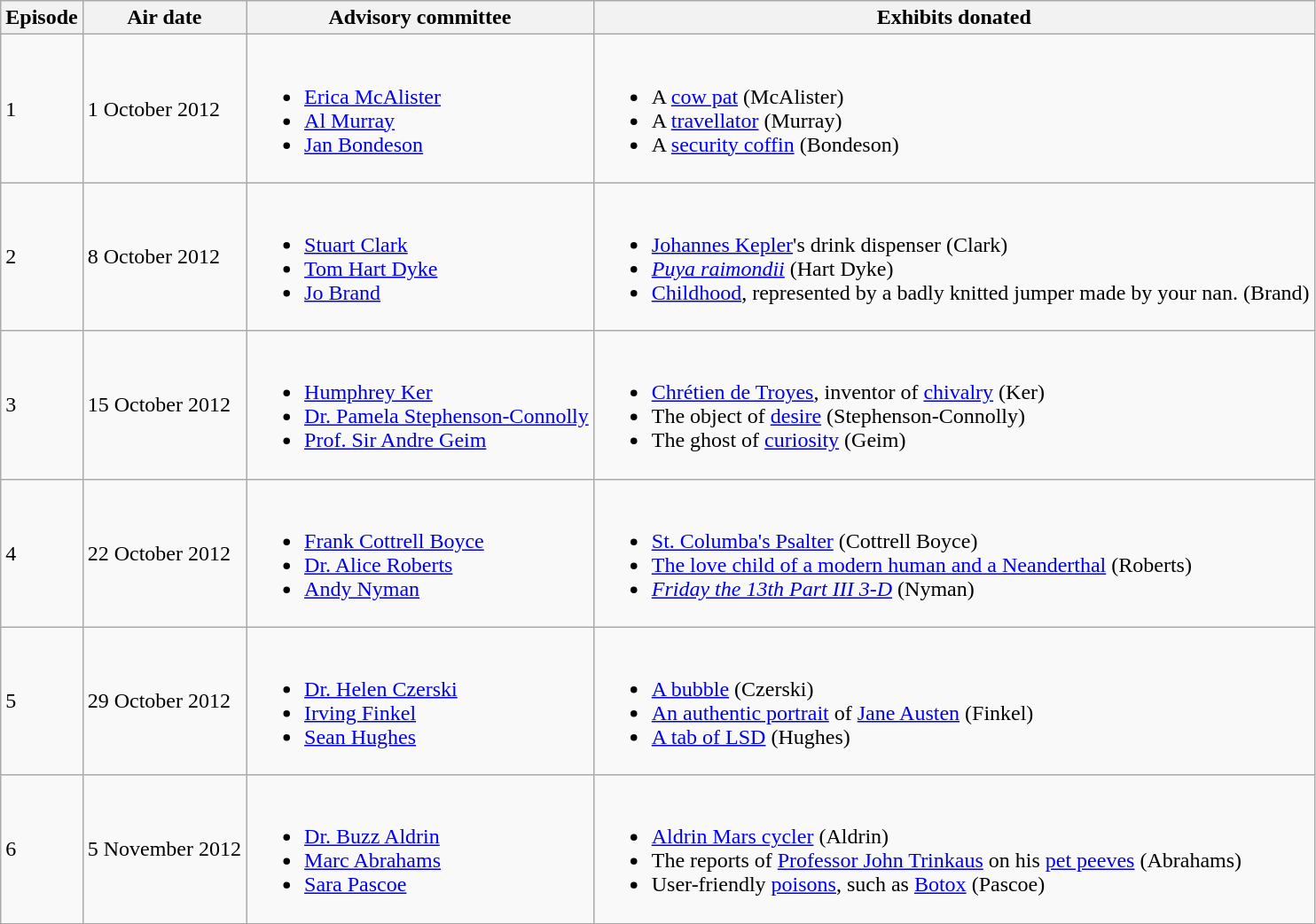<table class="wikitable">
<tr>
<th>Episode</th>
<th>Air date</th>
<th>Advisory committee</th>
<th>Exhibits donated</th>
</tr>
<tr>
<td>1</td>
<td>1 October 2012</td>
<td><br><ul><li><a href='#'>Erica McAlister</a></li><li><a href='#'>Al Murray</a></li><li><a href='#'>Jan Bondeson</a></li></ul></td>
<td><br><ul><li>A <a href='#'>cow pat</a> (McAlister)</li><li>A <a href='#'>travellator</a> (Murray)</li><li>A <a href='#'>security coffin</a> (Bondeson)</li></ul></td>
</tr>
<tr>
<td>2</td>
<td>8 October 2012</td>
<td><br><ul><li><a href='#'>Stuart Clark</a></li><li><a href='#'>Tom Hart Dyke</a></li><li><a href='#'>Jo Brand</a></li></ul></td>
<td><br><ul><li><a href='#'>Johannes Kepler</a>'s drink dispenser (Clark)</li><li><em><a href='#'>Puya raimondii</a></em> (Hart Dyke)</li><li><a href='#'>Childhood</a>, represented by a badly knitted jumper made by your nan. (Brand)</li></ul></td>
</tr>
<tr>
<td>3</td>
<td>15 October 2012</td>
<td><br><ul><li><a href='#'>Humphrey Ker</a></li><li><a href='#'>Dr. Pamela Stephenson-Connolly</a></li><li><a href='#'>Prof. Sir Andre Geim</a></li></ul></td>
<td><br><ul><li><a href='#'>Chrétien de Troyes</a>, inventor of <a href='#'>chivalry</a> (Ker)</li><li>The object of <a href='#'>desire</a> (Stephenson-Connolly)</li><li>The ghost of <a href='#'>curiosity</a> (Geim)</li></ul></td>
</tr>
<tr>
<td>4</td>
<td>22 October 2012</td>
<td><br><ul><li><a href='#'>Frank Cottrell Boyce</a></li><li><a href='#'>Dr. Alice Roberts</a></li><li><a href='#'>Andy Nyman</a></li></ul></td>
<td><br><ul><li><a href='#'>St. Columba's Psalter</a> (Cottrell Boyce)</li><li><a href='#'>The love child of a modern human and a Neanderthal</a> (Roberts)</li><li><em><a href='#'>Friday the 13th Part III 3-D</a></em> (Nyman)</li></ul></td>
</tr>
<tr>
<td>5</td>
<td>29 October 2012</td>
<td><br><ul><li><a href='#'>Dr. Helen Czerski</a></li><li><a href='#'>Irving Finkel</a></li><li><a href='#'>Sean Hughes</a></li></ul></td>
<td><br><ul><li><a href='#'>A bubble</a> (Czerski)</li><li><a href='#'>An authentic portrait</a> of <a href='#'>Jane Austen</a> (Finkel)</li><li><a href='#'>A tab of LSD</a> (Hughes)</li></ul></td>
</tr>
<tr>
<td>6</td>
<td>5 November 2012</td>
<td><br><ul><li><a href='#'>Dr. Buzz Aldrin</a></li><li><a href='#'>Marc Abrahams</a></li><li><a href='#'>Sara Pascoe</a></li></ul></td>
<td><br><ul><li><a href='#'>Aldrin Mars cycler</a> (Aldrin)</li><li>The reports of <a href='#'>Professor John Trinkaus</a> on his <a href='#'>pet peeves</a> (Abrahams)</li><li>User-friendly <a href='#'>poisons</a>, such as <a href='#'>Botox</a> (Pascoe)</li></ul></td>
</tr>
</table>
